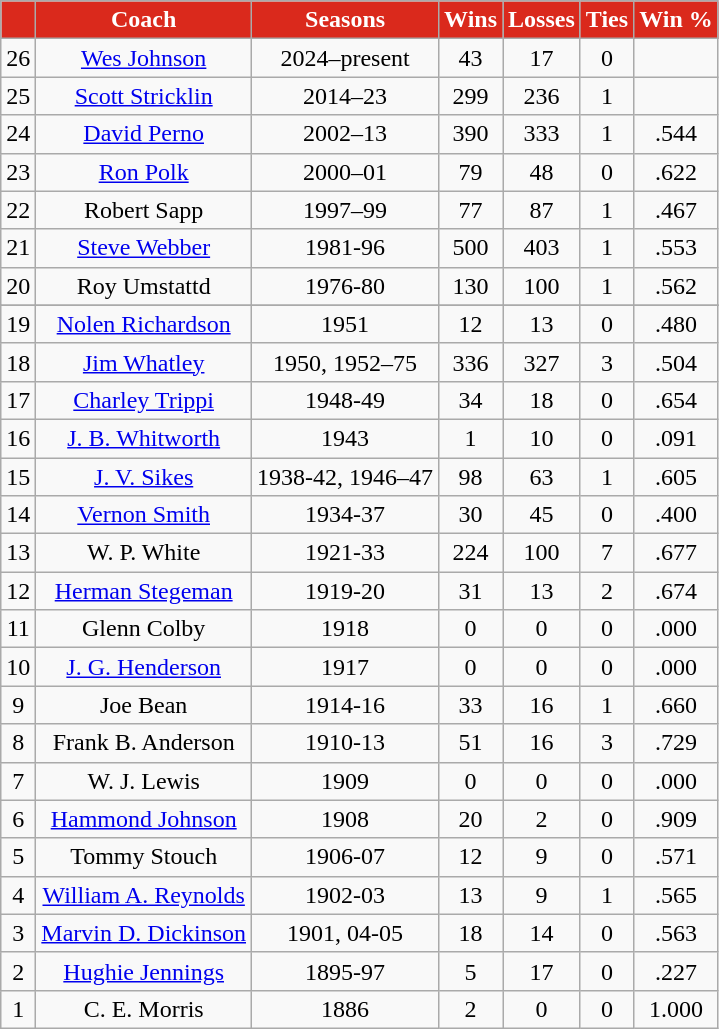<table class="wikitable" style="text-align:center">
<tr>
<th style="background:#DA291C;color:white;"></th>
<th style="background:#DA291C;color:white;">Coach</th>
<th style="background:#DA291C;color:white;">Seasons</th>
<th style="background:#DA291C;color:white;">Wins</th>
<th style="background:#DA291C;color:white;">Losses</th>
<th style="background:#DA291C;color:white;">Ties</th>
<th style="background:#DA291C;color:white;">Win %</th>
</tr>
<tr valign="top">
<td>26</td>
<td><a href='#'>Wes Johnson</a></td>
<td>2024–present</td>
<td>43</td>
<td>17</td>
<td>0</td>
<td></td>
</tr>
<tr valign="top">
<td>25</td>
<td><a href='#'>Scott Stricklin</a></td>
<td>2014–23</td>
<td>299</td>
<td>236</td>
<td>1</td>
<td></td>
</tr>
<tr valign="top">
<td>24</td>
<td><a href='#'>David Perno</a></td>
<td>2002–13</td>
<td>390</td>
<td>333</td>
<td>1</td>
<td>.544</td>
</tr>
<tr valign="top">
<td>23</td>
<td><a href='#'>Ron Polk</a></td>
<td>2000–01</td>
<td>79</td>
<td>48</td>
<td>0</td>
<td>.622</td>
</tr>
<tr valign="top">
<td>22</td>
<td>Robert Sapp</td>
<td>1997–99</td>
<td>77</td>
<td>87</td>
<td>1</td>
<td>.467</td>
</tr>
<tr valign="top">
<td>21</td>
<td><a href='#'>Steve Webber</a></td>
<td>1981-96</td>
<td>500</td>
<td>403</td>
<td>1</td>
<td>.553</td>
</tr>
<tr valign="top">
<td>20</td>
<td>Roy Umstattd</td>
<td>1976-80</td>
<td>130</td>
<td>100</td>
<td>1</td>
<td>.562</td>
</tr>
<tr valign="top">
</tr>
<tr valign="top">
<td>19</td>
<td><a href='#'>Nolen Richardson</a></td>
<td>1951</td>
<td>12</td>
<td>13</td>
<td>0</td>
<td>.480</td>
</tr>
<tr valign="top">
<td>18</td>
<td><a href='#'>Jim Whatley</a></td>
<td>1950, 1952–75</td>
<td>336</td>
<td>327</td>
<td>3</td>
<td>.504</td>
</tr>
<tr valign="top">
<td>17</td>
<td><a href='#'>Charley Trippi</a></td>
<td>1948-49</td>
<td>34</td>
<td>18</td>
<td>0</td>
<td>.654</td>
</tr>
<tr valign="top">
<td>16</td>
<td><a href='#'>J. B. Whitworth</a></td>
<td>1943</td>
<td>1</td>
<td>10</td>
<td>0</td>
<td>.091</td>
</tr>
<tr valign="top">
<td>15</td>
<td><a href='#'>J. V. Sikes</a></td>
<td>1938-42, 1946–47</td>
<td>98</td>
<td>63</td>
<td>1</td>
<td>.605</td>
</tr>
<tr valign="top">
<td>14</td>
<td><a href='#'>Vernon Smith</a></td>
<td>1934-37</td>
<td>30</td>
<td>45</td>
<td>0</td>
<td>.400</td>
</tr>
<tr valign="top">
<td>13</td>
<td>W. P. White</td>
<td>1921-33</td>
<td>224</td>
<td>100</td>
<td>7</td>
<td>.677</td>
</tr>
<tr valign="top">
<td>12</td>
<td><a href='#'>Herman Stegeman</a></td>
<td>1919-20</td>
<td>31</td>
<td>13</td>
<td>2</td>
<td>.674</td>
</tr>
<tr valign="top">
<td>11</td>
<td>Glenn Colby</td>
<td>1918</td>
<td>0</td>
<td>0</td>
<td>0</td>
<td>.000</td>
</tr>
<tr valign="top">
<td>10</td>
<td><a href='#'>J. G. Henderson</a></td>
<td>1917</td>
<td>0</td>
<td>0</td>
<td>0</td>
<td>.000</td>
</tr>
<tr valign="top">
<td>9</td>
<td>Joe Bean</td>
<td>1914-16</td>
<td>33</td>
<td>16</td>
<td>1</td>
<td>.660</td>
</tr>
<tr valign="top">
<td>8</td>
<td>Frank B. Anderson</td>
<td>1910-13</td>
<td>51</td>
<td>16</td>
<td>3</td>
<td>.729</td>
</tr>
<tr valign="top">
<td>7</td>
<td>W. J. Lewis</td>
<td>1909</td>
<td>0</td>
<td>0</td>
<td>0</td>
<td>.000</td>
</tr>
<tr valign="top">
<td>6</td>
<td><a href='#'>Hammond Johnson</a></td>
<td>1908</td>
<td>20</td>
<td>2</td>
<td>0</td>
<td>.909</td>
</tr>
<tr valign="top">
<td>5</td>
<td>Tommy Stouch</td>
<td>1906-07</td>
<td>12</td>
<td>9</td>
<td>0</td>
<td>.571</td>
</tr>
<tr valign="top">
<td>4</td>
<td><a href='#'>William A. Reynolds</a></td>
<td>1902-03</td>
<td>13</td>
<td>9</td>
<td>1</td>
<td>.565</td>
</tr>
<tr valign="top">
<td>3</td>
<td><a href='#'>Marvin D. Dickinson</a></td>
<td>1901, 04-05</td>
<td>18</td>
<td>14</td>
<td>0</td>
<td>.563</td>
</tr>
<tr valign="top">
<td>2</td>
<td><a href='#'>Hughie Jennings</a></td>
<td>1895-97</td>
<td>5</td>
<td>17</td>
<td>0</td>
<td>.227</td>
</tr>
<tr valign="top">
<td>1</td>
<td>C. E. Morris</td>
<td>1886</td>
<td>2</td>
<td>0</td>
<td>0</td>
<td>1.000</td>
</tr>
</table>
